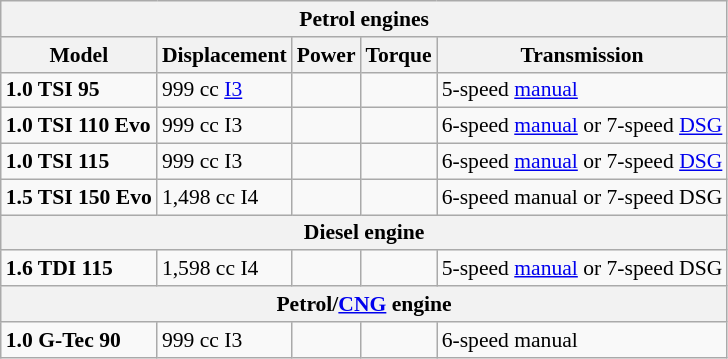<table class="wikitable" style="text-align:left; font-size:90%;">
<tr>
<th colspan="5">Petrol engines</th>
</tr>
<tr>
<th>Model</th>
<th>Displacement</th>
<th>Power</th>
<th>Torque</th>
<th>Transmission</th>
</tr>
<tr>
<td><strong>1.0 TSI 95</strong></td>
<td>999 cc <a href='#'>I3</a></td>
<td></td>
<td></td>
<td>5-speed <a href='#'>manual</a></td>
</tr>
<tr>
<td><strong>1.0 TSI 110 Evo</strong></td>
<td>999 cc I3</td>
<td></td>
<td></td>
<td>6-speed <a href='#'>manual</a> or 7-speed <a href='#'>DSG</a></td>
</tr>
<tr>
<td><strong>1.0 TSI 115</strong></td>
<td>999 cc I3</td>
<td></td>
<td></td>
<td>6-speed <a href='#'>manual</a> or 7-speed <a href='#'>DSG</a></td>
</tr>
<tr>
<td><strong>1.5 TSI 150 Evo</strong></td>
<td>1,498 cc I4</td>
<td></td>
<td></td>
<td>6-speed manual or 7-speed DSG</td>
</tr>
<tr>
<th colspan="5">Diesel engine</th>
</tr>
<tr>
<td><strong>1.6 TDI 115</strong></td>
<td>1,598 cc I4</td>
<td></td>
<td></td>
<td>5-speed <a href='#'>manual</a> or 7-speed DSG</td>
</tr>
<tr>
<th colspan="5">Petrol/<a href='#'>CNG</a> engine</th>
</tr>
<tr>
<td><strong>1.0 G-Tec 90</strong></td>
<td>999 cc I3</td>
<td></td>
<td></td>
<td>6-speed manual</td>
</tr>
</table>
